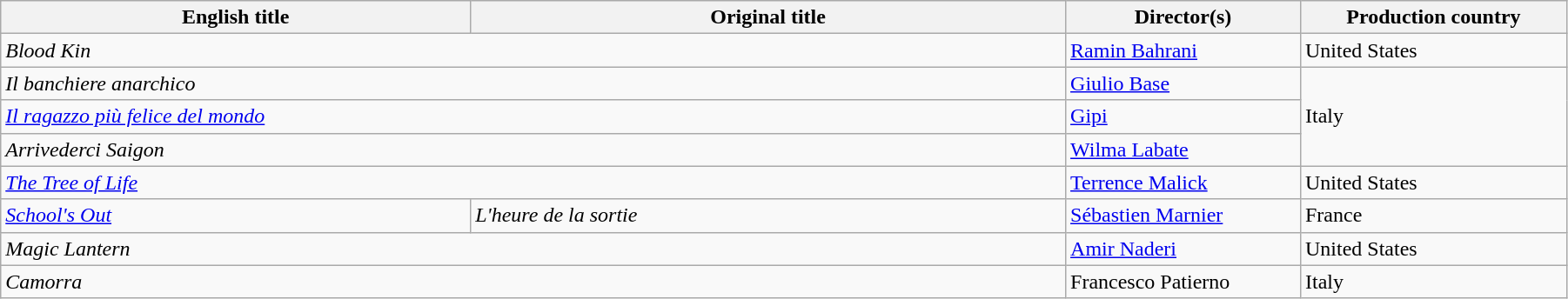<table class="wikitable" style="width:95%; margin-bottom:2px">
<tr>
<th width="30%">English title</th>
<th width="38%">Original title</th>
<th width="15%">Director(s)</th>
<th width="17%">Production country</th>
</tr>
<tr>
<td colspan=2><em>Blood Kin</em></td>
<td data-sort-value="Bahrani"><a href='#'>Ramin Bahrani</a></td>
<td>United States</td>
</tr>
<tr>
<td colspan=2><em>Il banchiere anarchico</em></td>
<td data-sort-value="Base"><a href='#'>Giulio Base</a></td>
<td rowspan="3">Italy</td>
</tr>
<tr>
<td colspan=2><em><a href='#'>Il ragazzo più felice del mondo</a></em></td>
<td data-sort-value="Gipi"><a href='#'>Gipi</a></td>
</tr>
<tr>
<td colspan=2><em>Arrivederci Saigon</em></td>
<td data-sort-value="Labate"><a href='#'>Wilma Labate</a></td>
</tr>
<tr>
<td colspan=2><em><a href='#'>The Tree of Life</a></em></td>
<td data-sort-value="Malick"><a href='#'>Terrence Malick</a></td>
<td>United States</td>
</tr>
<tr>
<td><em><a href='#'>School's Out</a></em></td>
<td data-sort-value="Heure"><em>L'heure de la sortie</em></td>
<td data-sort-value="Marnier"><a href='#'>Sébastien Marnier</a></td>
<td>France</td>
</tr>
<tr>
<td colspan=2><em>Magic Lantern</em></td>
<td data-sort-value="Naderi"><a href='#'>Amir Naderi</a></td>
<td>United States</td>
</tr>
<tr>
<td colspan=2><em>Camorra</em></td>
<td data-sort-value="Patierno">Francesco Patierno</td>
<td>Italy</td>
</tr>
</table>
